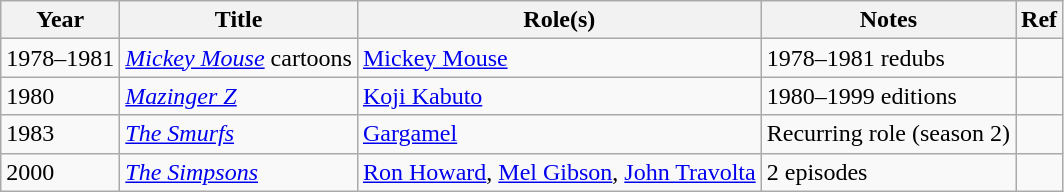<table class="wikitable plainrowheaders sortable">
<tr>
<th scope="col">Year</th>
<th scope="col">Title</th>
<th scope="col">Role(s)</th>
<th scope="col">Notes</th>
<th scope="col" class="unsortable">Ref</th>
</tr>
<tr>
<td>1978–1981</td>
<td><em><a href='#'>Mickey Mouse</a></em> cartoons</td>
<td><a href='#'>Mickey Mouse</a></td>
<td>1978–1981 redubs</td>
<td></td>
</tr>
<tr>
<td>1980</td>
<td><em><a href='#'>Mazinger Z</a></em></td>
<td><a href='#'>Koji Kabuto</a></td>
<td>1980–1999 editions</td>
<td></td>
</tr>
<tr>
<td>1983</td>
<td><em><a href='#'>The Smurfs</a></em></td>
<td><a href='#'>Gargamel</a></td>
<td>Recurring role (season 2)</td>
<td></td>
</tr>
<tr>
<td>2000</td>
<td><em><a href='#'>The Simpsons</a></em></td>
<td><a href='#'>Ron Howard</a>, <a href='#'>Mel Gibson</a>, <a href='#'>John Travolta</a></td>
<td>2 episodes</td>
<td></td>
</tr>
</table>
